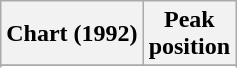<table class="wikitable sortable plainrowheaders" style="text-align:center">
<tr>
<th scope="col">Chart (1992)</th>
<th scope="col">Peak<br>position</th>
</tr>
<tr>
</tr>
<tr>
</tr>
</table>
